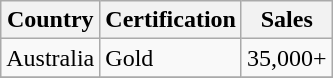<table class="wikitable">
<tr>
<th>Country</th>
<th>Certification</th>
<th>Sales</th>
</tr>
<tr>
<td>Australia</td>
<td>Gold</td>
<td>35,000+</td>
</tr>
<tr>
</tr>
</table>
